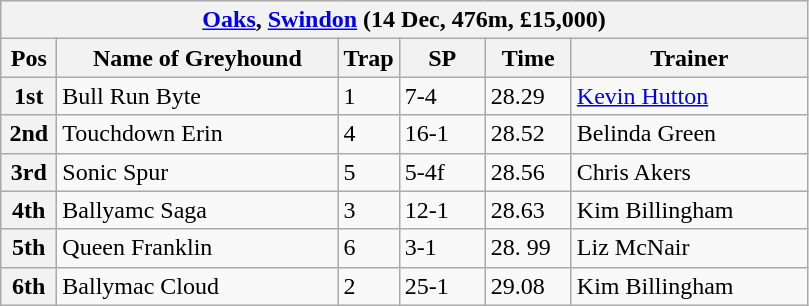<table class="wikitable">
<tr>
<th colspan="6"><a href='#'>Oaks</a>, <a href='#'>Swindon</a> (14 Dec, 476m, £15,000)</th>
</tr>
<tr>
<th width=30>Pos</th>
<th width=180>Name of Greyhound</th>
<th width=30>Trap</th>
<th width=50>SP</th>
<th width=50>Time</th>
<th width=150>Trainer</th>
</tr>
<tr>
<th>1st</th>
<td>Bull Run Byte</td>
<td>1</td>
<td>7-4</td>
<td>28.29</td>
<td><a href='#'>Kevin Hutton</a></td>
</tr>
<tr>
<th>2nd</th>
<td>Touchdown Erin</td>
<td>4</td>
<td>16-1</td>
<td>28.52</td>
<td>Belinda Green</td>
</tr>
<tr>
<th>3rd</th>
<td>Sonic Spur</td>
<td>5</td>
<td>5-4f</td>
<td>28.56</td>
<td>Chris Akers</td>
</tr>
<tr>
<th>4th</th>
<td>Ballyamc Saga</td>
<td>3</td>
<td>12-1</td>
<td>28.63</td>
<td>Kim Billingham</td>
</tr>
<tr>
<th>5th</th>
<td>Queen Franklin</td>
<td>6</td>
<td>3-1</td>
<td>28. 99</td>
<td>Liz McNair</td>
</tr>
<tr>
<th>6th</th>
<td>Ballymac Cloud</td>
<td>2</td>
<td>25-1</td>
<td>29.08</td>
<td>Kim Billingham</td>
</tr>
</table>
